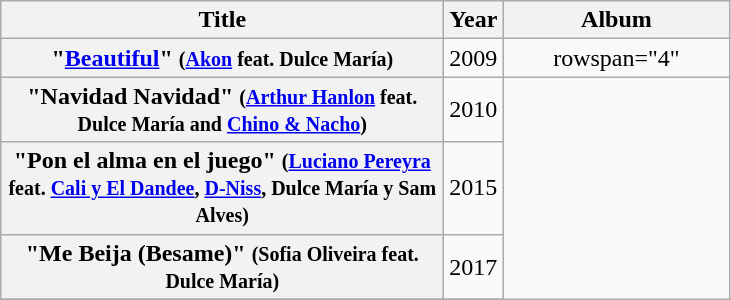<table class="wikitable plainrowheaders" style="text-align:center;">
<tr>
<th scope="col" style="width:18em;">Title</th>
<th scope="col" style="width:1em;">Year</th>
<th scope="col" style="width:9em;">Album</th>
</tr>
<tr>
<th scope="row">"<a href='#'>Beautiful</a>" <small>(<a href='#'>Akon</a> feat. Dulce María)</small></th>
<td>2009</td>
<td>rowspan="4" </td>
</tr>
<tr>
<th scope="row">"Navidad Navidad" <small>(<a href='#'>Arthur Hanlon</a> feat. Dulce María and <a href='#'>Chino & Nacho</a>)</small></th>
<td>2010</td>
</tr>
<tr>
<th scope="row">"Pon el alma en el juego" <small>(<a href='#'>Luciano Pereyra</a> feat. <a href='#'>Cali y El Dandee</a>, <a href='#'>D-Niss</a>, Dulce María y Sam Alves)</small></th>
<td>2015</td>
</tr>
<tr>
<th scope="row">"Me Beija (Besame)" <small>(Sofia Oliveira feat. Dulce María)</small></th>
<td>2017</td>
</tr>
<tr>
</tr>
</table>
